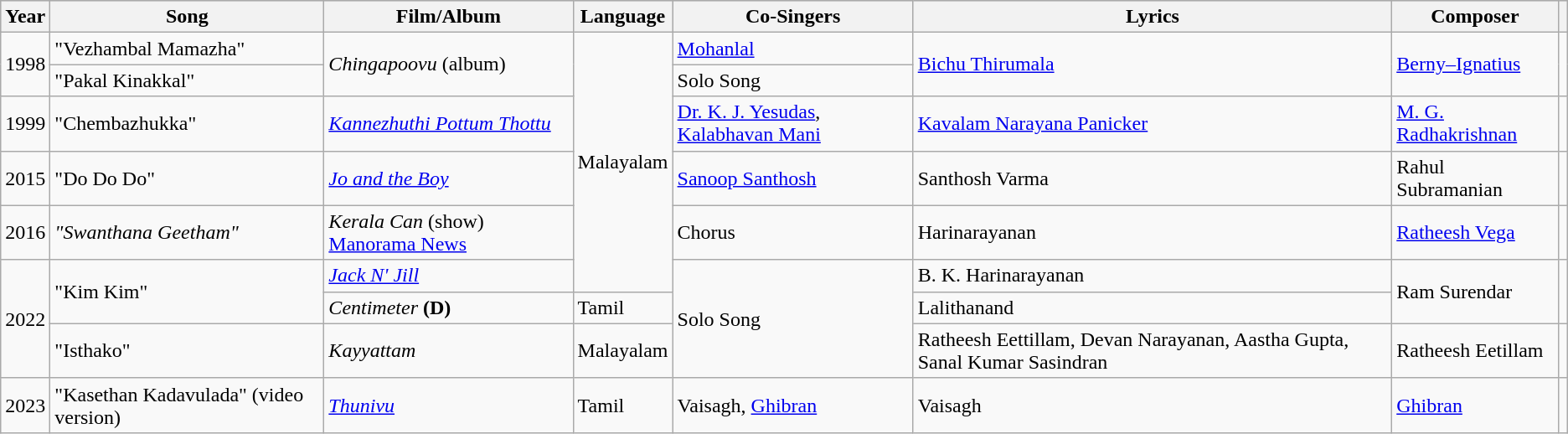<table class="wikitable sortable">
<tr style="background:#ccc; text-align:center;">
<th scope="col">Year</th>
<th scope="col">Song</th>
<th scope="col">Film/Album</th>
<th scope="col">Language</th>
<th scope="col">Co-Singers</th>
<th scope="col">Lyrics</th>
<th scope="col">Composer</th>
<th class="unsortable" scope="col"></th>
</tr>
<tr>
<td rowspan="2">1998</td>
<td>"Vezhambal Mamazha"</td>
<td rowspan="2"><em>Chingapoovu</em> (album)</td>
<td rowspan="6">Malayalam</td>
<td><a href='#'>Mohanlal</a></td>
<td rowspan="2"><a href='#'>Bichu Thirumala</a></td>
<td rowspan="2"><a href='#'>Berny–Ignatius</a></td>
<td rowspan="2"></td>
</tr>
<tr>
<td>"Pakal Kinakkal"</td>
<td>Solo Song</td>
</tr>
<tr>
<td>1999</td>
<td>"Chembazhukka"</td>
<td><em><a href='#'>Kannezhuthi Pottum Thottu</a></em></td>
<td><a href='#'>Dr. K. J. Yesudas</a>, <a href='#'>Kalabhavan Mani</a></td>
<td><a href='#'>Kavalam Narayana Panicker</a></td>
<td><a href='#'>M. G. Radhakrishnan</a></td>
<td></td>
</tr>
<tr>
<td>2015</td>
<td>"Do Do Do"</td>
<td><em><a href='#'>Jo and the Boy</a></em></td>
<td><a href='#'>Sanoop Santhosh</a></td>
<td>Santhosh Varma</td>
<td>Rahul Subramanian</td>
<td></td>
</tr>
<tr>
<td>2016</td>
<td><em>"Swanthana Geetham"</em></td>
<td><em>Kerala Can</em> (show) <a href='#'>Manorama News</a></td>
<td>Chorus</td>
<td>Harinarayanan</td>
<td><a href='#'>Ratheesh Vega</a></td>
<td></td>
</tr>
<tr>
<td rowspan="3">2022</td>
<td rowspan="2">"Kim Kim"</td>
<td><em><a href='#'>Jack N' Jill</a></em></td>
<td rowspan="3">Solo Song</td>
<td>B. K. Harinarayanan</td>
<td rowspan="2">Ram Surendar</td>
<td rowspan="2"></td>
</tr>
<tr>
<td><em>Centimeter</em> <strong>(D)</strong></td>
<td>Tamil</td>
<td>Lalithanand</td>
</tr>
<tr>
<td>"Isthako"</td>
<td><em>Kayyattam</em></td>
<td>Malayalam</td>
<td>Ratheesh Eettillam, Devan Narayanan, Aastha Gupta, Sanal Kumar Sasindran</td>
<td>Ratheesh Eetillam</td>
<td></td>
</tr>
<tr>
<td>2023</td>
<td>"Kasethan Kadavulada" (video version)</td>
<td><em><a href='#'>Thunivu</a></em></td>
<td>Tamil</td>
<td>Vaisagh, <a href='#'>Ghibran</a></td>
<td>Vaisagh</td>
<td><a href='#'>Ghibran</a></td>
<td></td>
</tr>
</table>
